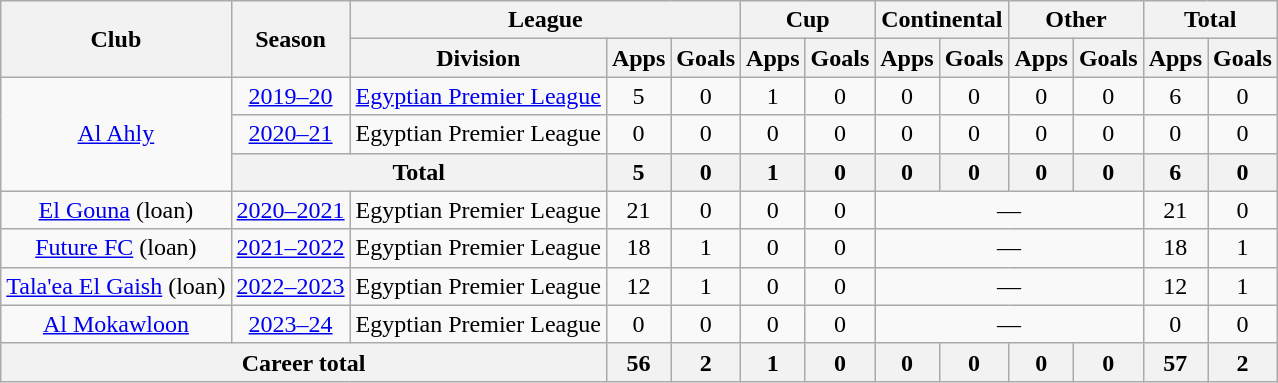<table class="wikitable" style="text-align: center">
<tr>
<th rowspan="2">Club</th>
<th rowspan="2">Season</th>
<th colspan="3">League</th>
<th colspan="2">Cup</th>
<th colspan="2">Continental</th>
<th colspan="2">Other</th>
<th colspan="2">Total</th>
</tr>
<tr>
<th>Division</th>
<th>Apps</th>
<th>Goals</th>
<th>Apps</th>
<th>Goals</th>
<th>Apps</th>
<th>Goals</th>
<th>Apps</th>
<th>Goals</th>
<th>Apps</th>
<th>Goals</th>
</tr>
<tr>
<td rowspan="3"><a href='#'>Al Ahly</a></td>
<td><a href='#'>2019–20</a></td>
<td><a href='#'>Egyptian Premier League</a></td>
<td>5</td>
<td>0</td>
<td>1</td>
<td>0</td>
<td>0</td>
<td>0</td>
<td>0</td>
<td>0</td>
<td>6</td>
<td>0</td>
</tr>
<tr>
<td><a href='#'>2020–21</a></td>
<td>Egyptian Premier League</td>
<td>0</td>
<td>0</td>
<td>0</td>
<td>0</td>
<td>0</td>
<td>0</td>
<td>0</td>
<td>0</td>
<td>0</td>
<td>0</td>
</tr>
<tr>
<th colspan=2>Total</th>
<th>5</th>
<th>0</th>
<th>1</th>
<th>0</th>
<th>0</th>
<th>0</th>
<th>0</th>
<th>0</th>
<th>6</th>
<th>0</th>
</tr>
<tr>
<td><a href='#'>El Gouna</a> (loan)</td>
<td><a href='#'>2020–2021</a></td>
<td>Egyptian Premier League</td>
<td>21</td>
<td>0</td>
<td>0</td>
<td>0</td>
<td colspan="4">—</td>
<td>21</td>
<td>0</td>
</tr>
<tr>
<td><a href='#'>Future FC</a> (loan)</td>
<td><a href='#'>2021–2022</a></td>
<td>Egyptian Premier League</td>
<td>18</td>
<td>1</td>
<td>0</td>
<td>0</td>
<td colspan="4">—</td>
<td>18</td>
<td>1</td>
</tr>
<tr>
<td><a href='#'>Tala'ea El Gaish</a> (loan)</td>
<td><a href='#'>2022–2023</a></td>
<td>Egyptian Premier League</td>
<td>12</td>
<td>1</td>
<td>0</td>
<td>0</td>
<td colspan="4">—</td>
<td>12</td>
<td>1</td>
</tr>
<tr>
<td><a href='#'>Al Mokawloon</a></td>
<td><a href='#'>2023–24</a></td>
<td>Egyptian Premier League</td>
<td>0</td>
<td>0</td>
<td>0</td>
<td>0</td>
<td colspan="4">—</td>
<td>0</td>
<td>0</td>
</tr>
<tr>
<th colspan=3>Career total</th>
<th>56</th>
<th>2</th>
<th>1</th>
<th>0</th>
<th>0</th>
<th>0</th>
<th>0</th>
<th>0</th>
<th>57</th>
<th>2</th>
</tr>
</table>
